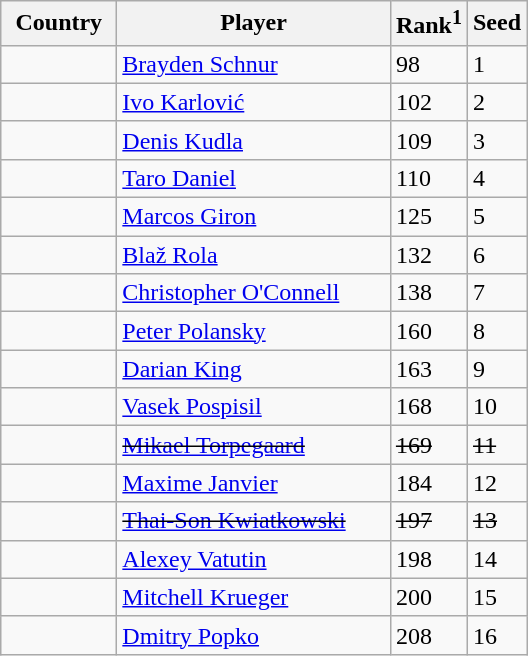<table class="sortable wikitable">
<tr>
<th width="70">Country</th>
<th width="175">Player</th>
<th>Rank<sup>1</sup></th>
<th>Seed</th>
</tr>
<tr>
<td></td>
<td><a href='#'>Brayden Schnur</a></td>
<td>98</td>
<td>1</td>
</tr>
<tr>
<td></td>
<td><a href='#'>Ivo Karlović</a></td>
<td>102</td>
<td>2</td>
</tr>
<tr>
<td></td>
<td><a href='#'>Denis Kudla</a></td>
<td>109</td>
<td>3</td>
</tr>
<tr>
<td></td>
<td><a href='#'>Taro Daniel</a></td>
<td>110</td>
<td>4</td>
</tr>
<tr>
<td></td>
<td><a href='#'>Marcos Giron</a></td>
<td>125</td>
<td>5</td>
</tr>
<tr>
<td></td>
<td><a href='#'>Blaž Rola</a></td>
<td>132</td>
<td>6</td>
</tr>
<tr>
<td></td>
<td><a href='#'>Christopher O'Connell</a></td>
<td>138</td>
<td>7</td>
</tr>
<tr>
<td></td>
<td><a href='#'>Peter Polansky</a></td>
<td>160</td>
<td>8</td>
</tr>
<tr>
<td></td>
<td><a href='#'>Darian King</a></td>
<td>163</td>
<td>9</td>
</tr>
<tr>
<td></td>
<td><a href='#'>Vasek Pospisil</a></td>
<td>168</td>
<td>10</td>
</tr>
<tr>
<td><s></s></td>
<td><s><a href='#'>Mikael Torpegaard</a></s></td>
<td><s>169</s></td>
<td><s>11</s></td>
</tr>
<tr>
<td></td>
<td><a href='#'>Maxime Janvier</a></td>
<td>184</td>
<td>12</td>
</tr>
<tr>
<td><s></s></td>
<td><s><a href='#'>Thai-Son Kwiatkowski</a></s></td>
<td><s>197</s></td>
<td><s>13</s></td>
</tr>
<tr>
<td></td>
<td><a href='#'>Alexey Vatutin</a></td>
<td>198</td>
<td>14</td>
</tr>
<tr>
<td></td>
<td><a href='#'>Mitchell Krueger</a></td>
<td>200</td>
<td>15</td>
</tr>
<tr>
<td></td>
<td><a href='#'>Dmitry Popko</a></td>
<td>208</td>
<td>16</td>
</tr>
</table>
